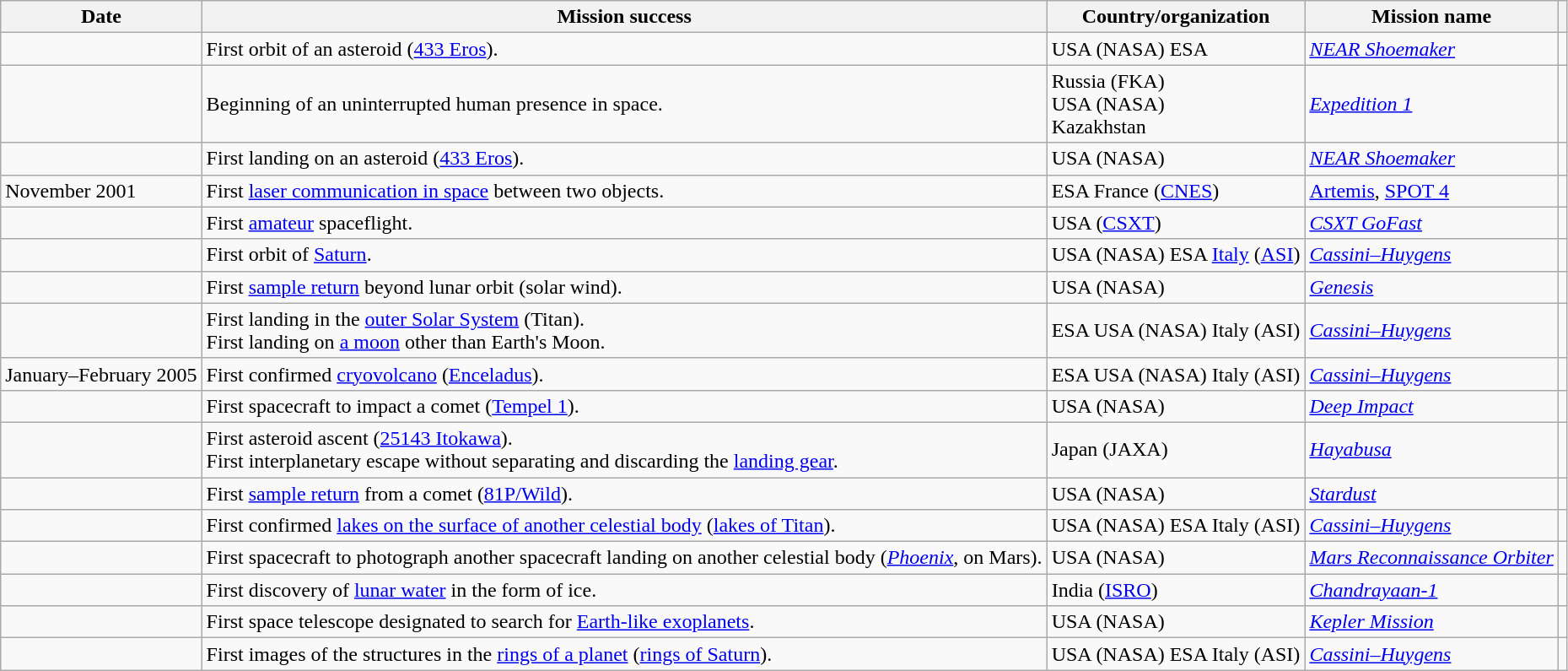<table class="wikitable">
<tr>
<th>Date</th>
<th>Mission success</th>
<th>Country/organization</th>
<th>Mission name</th>
<th></th>
</tr>
<tr>
<td></td>
<td>First orbit of an asteroid (<a href='#'>433 Eros</a>).</td>
<td> USA (NASA)  ESA</td>
<td><em><a href='#'>NEAR Shoemaker</a></em></td>
<td></td>
</tr>
<tr>
<td></td>
<td>Beginning of an uninterrupted human presence in space.</td>
<td> Russia (FKA)<br> USA (NASA)<br> Kazakhstan</td>
<td><em><a href='#'>Expedition 1</a></em></td>
<td></td>
</tr>
<tr>
<td></td>
<td>First landing on an asteroid (<a href='#'>433 Eros</a>).</td>
<td> USA (NASA)</td>
<td><em><a href='#'>NEAR Shoemaker</a></em></td>
<td></td>
</tr>
<tr>
<td>November 2001</td>
<td>First <a href='#'>laser communication in space</a> between two objects.</td>
<td> ESA France (<a href='#'>CNES</a>)</td>
<td><a href='#'>Artemis</a>, <a href='#'>SPOT 4</a></td>
<td></td>
</tr>
<tr>
<td></td>
<td>First <a href='#'>amateur</a> spaceflight.</td>
<td> USA (<a href='#'>CSXT</a>)</td>
<td><em><a href='#'>CSXT GoFast</a></em></td>
<td></td>
</tr>
<tr>
<td></td>
<td>First orbit of <a href='#'>Saturn</a>.</td>
<td> USA (NASA)  ESA  <a href='#'>Italy</a> (<a href='#'>ASI</a>)</td>
<td><em><a href='#'>Cassini–Huygens</a></em></td>
<td></td>
</tr>
<tr>
<td></td>
<td>First <a href='#'>sample return</a> beyond lunar orbit (solar wind).</td>
<td> USA (NASA)</td>
<td><em><a href='#'>Genesis</a></em></td>
<td></td>
</tr>
<tr>
<td></td>
<td>First landing in the <a href='#'>outer Solar System</a> (Titan).<br>First landing on <a href='#'>a moon</a> other than Earth's Moon.</td>
<td> ESA  USA (NASA)  Italy (ASI)</td>
<td><em><a href='#'>Cassini–Huygens</a></em></td>
<td></td>
</tr>
<tr>
<td>January–February 2005</td>
<td>First confirmed <a href='#'>cryovolcano</a> (<a href='#'>Enceladus</a>).</td>
<td> ESA  USA (NASA)  Italy (ASI)</td>
<td><em><a href='#'>Cassini–Huygens</a></em></td>
<td></td>
</tr>
<tr>
<td></td>
<td>First spacecraft to impact a comet (<a href='#'>Tempel 1</a>).</td>
<td> USA (NASA)</td>
<td><em><a href='#'>Deep Impact</a></em></td>
<td></td>
</tr>
<tr>
<td></td>
<td>First asteroid ascent (<a href='#'>25143 Itokawa</a>).<br>First interplanetary escape without separating and discarding the <a href='#'>landing gear</a>.</td>
<td> Japan (JAXA)</td>
<td><em><a href='#'>Hayabusa</a></em></td>
<td></td>
</tr>
<tr>
<td></td>
<td>First <a href='#'>sample return</a> from a comet (<a href='#'>81P/Wild</a>).</td>
<td> USA (NASA)</td>
<td><em><a href='#'>Stardust</a></em></td>
<td></td>
</tr>
<tr>
<td></td>
<td>First confirmed <a href='#'>lakes on the surface of another celestial body</a> (<a href='#'>lakes of Titan</a>).</td>
<td> USA (NASA)  ESA  Italy (ASI)</td>
<td><em><a href='#'>Cassini–Huygens</a></em></td>
<td></td>
</tr>
<tr>
<td></td>
<td>First spacecraft to photograph another spacecraft landing on another celestial body (<a href='#'><em>Phoenix</em></a>, on Mars).</td>
<td> USA (NASA)</td>
<td><em><a href='#'>Mars Reconnaissance Orbiter</a></em></td>
<td></td>
</tr>
<tr>
<td></td>
<td>First discovery of <a href='#'>lunar water</a> in the form of ice.</td>
<td> India (<a href='#'>ISRO</a>)</td>
<td><em><a href='#'>Chandrayaan-1</a></em></td>
<td></td>
</tr>
<tr>
<td></td>
<td>First space telescope designated to search for <a href='#'>Earth-like exoplanets</a>.</td>
<td> USA (NASA)</td>
<td><em><a href='#'>Kepler Mission</a></em></td>
<td></td>
</tr>
<tr>
<td></td>
<td>First images of the structures in the <a href='#'>rings of a planet</a> (<a href='#'>rings of Saturn</a>).</td>
<td> USA (NASA)  ESA  Italy (ASI)</td>
<td><em><a href='#'>Cassini–Huygens</a></em></td>
<td></td>
</tr>
</table>
